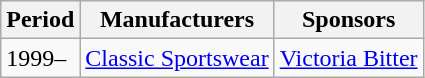<table class=wikitable>
<tr>
<th>Period</th>
<th>Manufacturers</th>
<th>Sponsors</th>
</tr>
<tr>
<td>1999–</td>
<td><a href='#'>Classic Sportswear</a></td>
<td><a href='#'>Victoria Bitter</a></td>
</tr>
</table>
